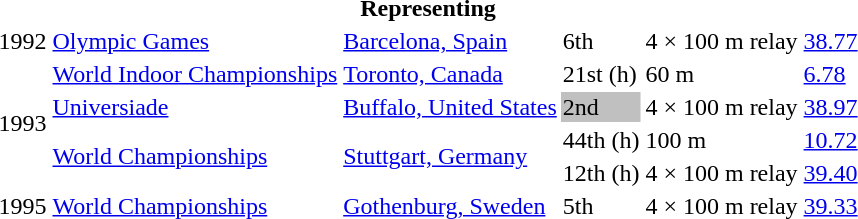<table>
<tr>
<th colspan="6">Representing </th>
</tr>
<tr>
<td>1992</td>
<td><a href='#'>Olympic Games</a></td>
<td><a href='#'>Barcelona, Spain</a></td>
<td>6th</td>
<td>4 × 100 m relay</td>
<td><a href='#'>38.77</a></td>
</tr>
<tr>
<td rowspan=4>1993</td>
<td><a href='#'>World Indoor Championships</a></td>
<td><a href='#'>Toronto, Canada</a></td>
<td>21st (h)</td>
<td>60 m</td>
<td><a href='#'>6.78</a></td>
</tr>
<tr>
<td><a href='#'>Universiade</a></td>
<td><a href='#'>Buffalo, United States</a></td>
<td bgcolor=silver>2nd</td>
<td>4 × 100 m relay</td>
<td><a href='#'>38.97</a></td>
</tr>
<tr>
<td rowspan=2><a href='#'>World Championships</a></td>
<td rowspan=2><a href='#'>Stuttgart, Germany</a></td>
<td>44th (h)</td>
<td>100 m</td>
<td><a href='#'>10.72</a></td>
</tr>
<tr>
<td>12th (h)</td>
<td>4 × 100 m relay</td>
<td><a href='#'>39.40</a></td>
</tr>
<tr>
<td>1995</td>
<td><a href='#'>World Championships</a></td>
<td><a href='#'>Gothenburg, Sweden</a></td>
<td>5th</td>
<td>4 × 100 m relay</td>
<td><a href='#'>39.33</a></td>
</tr>
</table>
